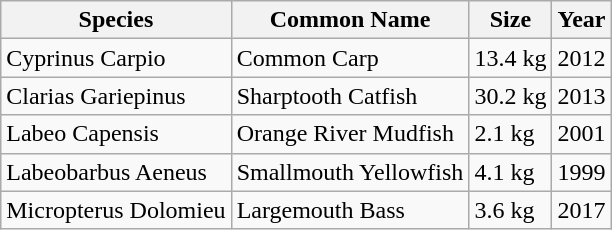<table class="wikitable">
<tr>
<th>Species</th>
<th>Common Name</th>
<th>Size</th>
<th>Year</th>
</tr>
<tr>
<td>Cyprinus Carpio</td>
<td>Common Carp</td>
<td>13.4 kg</td>
<td>2012</td>
</tr>
<tr>
<td>Clarias Gariepinus</td>
<td>Sharptooth Catfish</td>
<td>30.2 kg</td>
<td>2013</td>
</tr>
<tr>
<td>Labeo Capensis</td>
<td>Orange River Mudfish</td>
<td>2.1 kg</td>
<td>2001</td>
</tr>
<tr>
<td>Labeobarbus Aeneus</td>
<td>Smallmouth Yellowfish</td>
<td>4.1 kg</td>
<td>1999</td>
</tr>
<tr>
<td>Micropterus Dolomieu</td>
<td>Largemouth Bass</td>
<td>3.6 kg</td>
<td>2017</td>
</tr>
</table>
